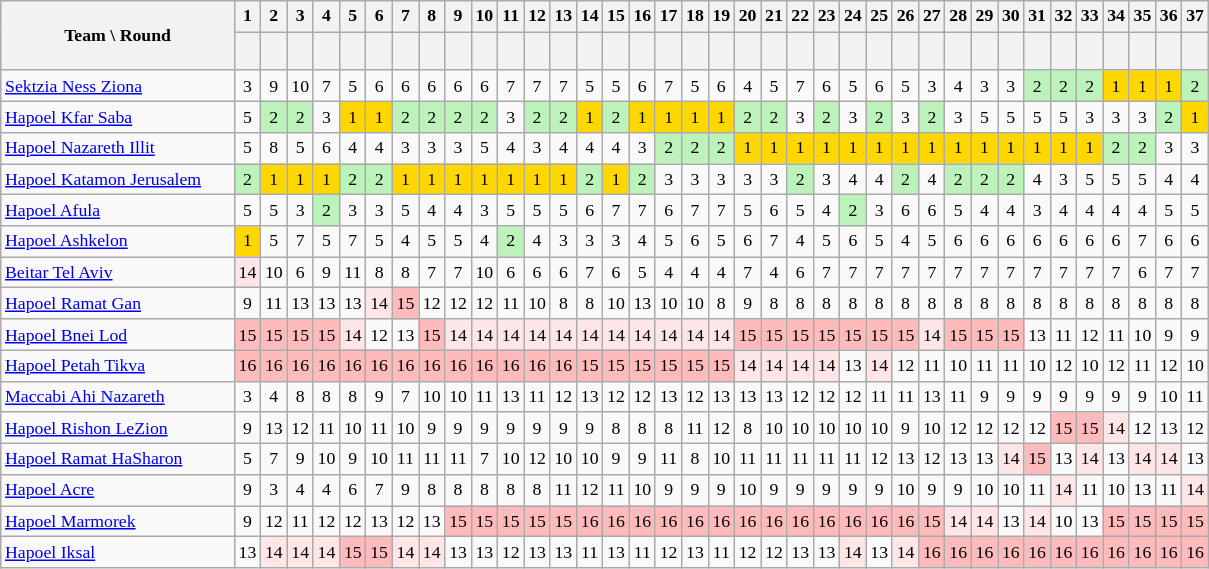<table class="wikitable sortable" style="font-size: 74%; text-align:center;">
<tr>
<th rowspan="2" style="width:150px;">Team \ Round</th>
<th align=center>1</th>
<th align=center>2</th>
<th align=center>3</th>
<th align=center>4</th>
<th align=center>5</th>
<th align=center>6</th>
<th align=center>7</th>
<th align=center>8</th>
<th align=center>9</th>
<th align=center>10</th>
<th align=center>11</th>
<th align=center>12</th>
<th align=center>13</th>
<th align=center>14</th>
<th align=center>15</th>
<th align=center>16</th>
<th align=center>17</th>
<th align=center>18</th>
<th align=center>19</th>
<th align=center>20</th>
<th align=center>21</th>
<th align=center>22</th>
<th align=center>23</th>
<th align=center>24</th>
<th align=center>25</th>
<th align=center>26</th>
<th align=center>27</th>
<th align=center>28</th>
<th align=center>29</th>
<th align=center>30</th>
<th align=center>31</th>
<th align=center>32</th>
<th align=center>33</th>
<th align=center>34</th>
<th align=center>35</th>
<th align=center>36</th>
<th align=center>37</th>
</tr>
<tr>
<th style="text-align:center; height:20px;"></th>
<th align=center></th>
<th align=center></th>
<th align=center></th>
<th align=center></th>
<th align=center></th>
<th align=center></th>
<th align=center></th>
<th align=center></th>
<th align=center></th>
<th align=center></th>
<th align=center></th>
<th align=center></th>
<th align=center></th>
<th align=center></th>
<th align=center></th>
<th align=center></th>
<th align=center></th>
<th align=center></th>
<th align=center></th>
<th align=center></th>
<th align=center></th>
<th align=center></th>
<th align=center></th>
<th align=center></th>
<th align=center></th>
<th align=center></th>
<th align=center></th>
<th align=center></th>
<th align=center></th>
<th align=center></th>
<th align=center></th>
<th align=center></th>
<th align=center></th>
<th align=center></th>
<th align=center></th>
<th align=center></th>
</tr>
<tr>
<td align=left><a href='#'>Sektzia Ness Ziona</a></td>
<td>3</td>
<td>9</td>
<td>10</td>
<td>7</td>
<td>5</td>
<td>6</td>
<td>6</td>
<td>6</td>
<td>6</td>
<td>6</td>
<td>7</td>
<td>7</td>
<td>7</td>
<td>5</td>
<td>5</td>
<td>6</td>
<td>7</td>
<td>5</td>
<td>6</td>
<td>4</td>
<td>5</td>
<td>7</td>
<td>6</td>
<td>5</td>
<td>6</td>
<td>5</td>
<td>3</td>
<td>4</td>
<td>3</td>
<td>3</td>
<td style="background:#bbf3bb">2</td>
<td style="background:#bbf3bb">2</td>
<td style="background:#bbf3bb">2</td>
<td style="background:gold">1</td>
<td style="background:gold">1</td>
<td style="background:gold">1</td>
<td style="background:#bbf3bb">2</td>
</tr>
<tr>
<td align=left><a href='#'>Hapoel Kfar Saba</a></td>
<td>5</td>
<td style="background:#bbf3bb">2</td>
<td style="background:#bbf3bb">2</td>
<td>3</td>
<td style="background:gold">1</td>
<td style="background:gold">1</td>
<td style="background:#bbf3bb">2</td>
<td style="background:#bbf3bb">2</td>
<td style="background:#bbf3bb">2</td>
<td style="background:#bbf3bb">2</td>
<td>3</td>
<td style="background:#bbf3bb">2</td>
<td style="background:#bbf3bb">2</td>
<td style="background:gold">1</td>
<td style="background:#bbf3bb">2</td>
<td style="background:gold">1</td>
<td style="background:gold">1</td>
<td style="background:gold">1</td>
<td style="background:gold">1</td>
<td style="background:#bbf3bb">2</td>
<td style="background:#bbf3bb">2</td>
<td>3</td>
<td style="background:#bbf3bb">2</td>
<td>3</td>
<td style="background:#bbf3bb">2</td>
<td>3</td>
<td style="background:#bbf3bb">2</td>
<td>3</td>
<td>5</td>
<td>5</td>
<td>5</td>
<td>5</td>
<td>3</td>
<td>3</td>
<td>3</td>
<td style="background:#bbf3bb">2</td>
<td style="background:gold">1</td>
</tr>
<tr>
<td align=left><a href='#'>Hapoel Nazareth Illit</a></td>
<td>5</td>
<td>8</td>
<td>5</td>
<td>6</td>
<td>4</td>
<td>4</td>
<td>3</td>
<td>3</td>
<td>3</td>
<td>5</td>
<td>4</td>
<td>3</td>
<td>4</td>
<td>4</td>
<td>4</td>
<td>3</td>
<td style="background:#bbf3bb">2</td>
<td style="background:#bbf3bb">2</td>
<td style="background:#bbf3bb">2</td>
<td style="background:gold">1</td>
<td style="background:gold">1</td>
<td style="background:gold">1</td>
<td style="background:gold">1</td>
<td style="background:gold">1</td>
<td style="background:gold">1</td>
<td style="background:gold">1</td>
<td style="background:gold">1</td>
<td style="background:gold">1</td>
<td style="background:gold">1</td>
<td style="background:gold">1</td>
<td style="background:gold">1</td>
<td style="background:gold">1</td>
<td style="background:gold">1</td>
<td style="background:#bbf3bb">2</td>
<td style="background:#bbf3bb">2</td>
<td>3</td>
<td>3</td>
</tr>
<tr>
<td align=left><a href='#'>Hapoel Katamon Jerusalem</a></td>
<td style="background:#bbf3bb">2</td>
<td style="background:gold">1</td>
<td style="background:gold">1</td>
<td style="background:gold">1</td>
<td style="background:#bbf3bb">2</td>
<td style="background:#bbf3bb">2</td>
<td style="background:gold">1</td>
<td style="background:gold">1</td>
<td style="background:gold">1</td>
<td style="background:gold">1</td>
<td style="background:gold">1</td>
<td style="background:gold">1</td>
<td style="background:gold">1</td>
<td style="background:#bbf3bb">2</td>
<td style="background:gold">1</td>
<td style="background:#bbf3bb">2</td>
<td>3</td>
<td>3</td>
<td>3</td>
<td>3</td>
<td>3</td>
<td style="background:#bbf3bb">2</td>
<td>3</td>
<td>4</td>
<td>4</td>
<td style="background:#bbf3bb">2</td>
<td>4</td>
<td style="background:#bbf3bb">2</td>
<td style="background:#bbf3bb">2</td>
<td style="background:#bbf3bb">2</td>
<td>4</td>
<td>3</td>
<td>5</td>
<td>5</td>
<td>5</td>
<td>4</td>
<td>4</td>
</tr>
<tr>
<td align=left><a href='#'>Hapoel Afula</a></td>
<td>5</td>
<td>5</td>
<td>3</td>
<td style="background:#bbf3bb">2</td>
<td>3</td>
<td>3</td>
<td>5</td>
<td>4</td>
<td>4</td>
<td>3</td>
<td>5</td>
<td>5</td>
<td>5</td>
<td>6</td>
<td>7</td>
<td>7</td>
<td>6</td>
<td>7</td>
<td>7</td>
<td>5</td>
<td>6</td>
<td>5</td>
<td>4</td>
<td style="background:#bbf3bb">2</td>
<td>3</td>
<td>6</td>
<td>6</td>
<td>5</td>
<td>4</td>
<td>4</td>
<td>3</td>
<td>4</td>
<td>4</td>
<td>4</td>
<td>4</td>
<td>5</td>
<td>5</td>
</tr>
<tr>
<td align=left><a href='#'>Hapoel Ashkelon</a></td>
<td style="background:gold">1</td>
<td>5</td>
<td>7</td>
<td>5</td>
<td>7</td>
<td>5</td>
<td>4</td>
<td>5</td>
<td>5</td>
<td>4</td>
<td style="background:#bbf3bb">2</td>
<td>4</td>
<td>3</td>
<td>3</td>
<td>3</td>
<td>4</td>
<td>5</td>
<td>6</td>
<td>5</td>
<td>6</td>
<td>7</td>
<td>4</td>
<td>5</td>
<td>6</td>
<td>5</td>
<td>4</td>
<td>5</td>
<td>6</td>
<td>6</td>
<td>6</td>
<td>6</td>
<td>6</td>
<td>6</td>
<td>6</td>
<td>7</td>
<td>6</td>
<td>6</td>
</tr>
<tr>
<td align=left><a href='#'>Beitar Tel Aviv</a></td>
<td style="background:#ffe6e6">14</td>
<td>10</td>
<td>6</td>
<td>9</td>
<td>11</td>
<td>8</td>
<td>8</td>
<td>7</td>
<td>7</td>
<td>10</td>
<td>6</td>
<td>6</td>
<td>6</td>
<td>7</td>
<td>6</td>
<td>5</td>
<td>4</td>
<td>4</td>
<td>4</td>
<td>7</td>
<td>4</td>
<td>6</td>
<td>7</td>
<td>7</td>
<td>7</td>
<td>7</td>
<td>7</td>
<td>7</td>
<td>7</td>
<td>7</td>
<td>7</td>
<td>7</td>
<td>7</td>
<td>7</td>
<td>6</td>
<td>7</td>
<td>7</td>
</tr>
<tr>
<td align=left><a href='#'>Hapoel Ramat Gan</a></td>
<td>9</td>
<td>11</td>
<td>13</td>
<td>13</td>
<td>13</td>
<td style="background:#ffe6e6">14</td>
<td style="background:#fbb">15</td>
<td>12</td>
<td>12</td>
<td>12</td>
<td>11</td>
<td>10</td>
<td>8</td>
<td>8</td>
<td>10</td>
<td>13</td>
<td>10</td>
<td>10</td>
<td>8</td>
<td>9</td>
<td>8</td>
<td>8</td>
<td>8</td>
<td>8</td>
<td>8</td>
<td>8</td>
<td>8</td>
<td>8</td>
<td>8</td>
<td>8</td>
<td>8</td>
<td>8</td>
<td>8</td>
<td>8</td>
<td>8</td>
<td>8</td>
<td>8</td>
</tr>
<tr>
<td align=left><a href='#'>Hapoel Bnei Lod</a></td>
<td style="background:#fbb">15</td>
<td style="background:#fbb">15</td>
<td style="background:#fbb">15</td>
<td style="background:#fbb">15</td>
<td style="background:#ffe6e6">14</td>
<td>12</td>
<td>13</td>
<td style="background:#fbb">15</td>
<td style="background:#ffe6e6">14</td>
<td style="background:#ffe6e6">14</td>
<td style="background:#ffe6e6">14</td>
<td style="background:#ffe6e6">14</td>
<td style="background:#ffe6e6">14</td>
<td style="background:#ffe6e6">14</td>
<td style="background:#ffe6e6">14</td>
<td style="background:#ffe6e6">14</td>
<td style="background:#ffe6e6">14</td>
<td style="background:#ffe6e6">14</td>
<td style="background:#ffe6e6">14</td>
<td style="background:#fbb">15</td>
<td style="background:#fbb">15</td>
<td style="background:#fbb">15</td>
<td style="background:#fbb">15</td>
<td style="background:#fbb">15</td>
<td style="background:#fbb">15</td>
<td style="background:#fbb">15</td>
<td style="background:#ffe6e6">14</td>
<td style="background:#fbb">15</td>
<td style="background:#fbb">15</td>
<td style="background:#fbb">15</td>
<td>13</td>
<td>11</td>
<td>12</td>
<td>11</td>
<td>10</td>
<td>9</td>
<td>9</td>
</tr>
<tr>
<td align=left><a href='#'>Hapoel Petah Tikva</a></td>
<td style="background:#fbb">16</td>
<td style="background:#fbb">16</td>
<td style="background:#fbb">16</td>
<td style="background:#fbb">16</td>
<td style="background:#fbb">16</td>
<td style="background:#fbb">16</td>
<td style="background:#fbb">16</td>
<td style="background:#fbb">16</td>
<td style="background:#fbb">16</td>
<td style="background:#fbb">16</td>
<td style="background:#fbb">16</td>
<td style="background:#fbb">16</td>
<td style="background:#fbb">16</td>
<td style="background:#fbb">15</td>
<td style="background:#fbb">15</td>
<td style="background:#fbb">15</td>
<td style="background:#fbb">15</td>
<td style="background:#fbb">15</td>
<td style="background:#fbb">15</td>
<td style="background:#ffe6e6">14</td>
<td style="background:#ffe6e6">14</td>
<td style="background:#ffe6e6">14</td>
<td style="background:#ffe6e6">14</td>
<td>13</td>
<td style="background:#ffe6e6">14</td>
<td>12</td>
<td>11</td>
<td>10</td>
<td>11</td>
<td>11</td>
<td>10</td>
<td>12</td>
<td>10</td>
<td>12</td>
<td>11</td>
<td>12</td>
<td>10</td>
</tr>
<tr>
<td align=left><a href='#'>Maccabi Ahi Nazareth</a></td>
<td>3</td>
<td>4</td>
<td>8</td>
<td>8</td>
<td>8</td>
<td>9</td>
<td>7</td>
<td>10</td>
<td>10</td>
<td>11</td>
<td>13</td>
<td>11</td>
<td>12</td>
<td>13</td>
<td>12</td>
<td>12</td>
<td>13</td>
<td>12</td>
<td>13</td>
<td>13</td>
<td>13</td>
<td>12</td>
<td>12</td>
<td>12</td>
<td>11</td>
<td>11</td>
<td>13</td>
<td>11</td>
<td>9</td>
<td>9</td>
<td>9</td>
<td>9</td>
<td>9</td>
<td>9</td>
<td>9</td>
<td>10</td>
<td>11</td>
</tr>
<tr>
<td align=left><a href='#'>Hapoel Rishon LeZion</a></td>
<td>9</td>
<td>13</td>
<td>12</td>
<td>11</td>
<td>10</td>
<td>11</td>
<td>10</td>
<td>9</td>
<td>9</td>
<td>9</td>
<td>9</td>
<td>9</td>
<td>9</td>
<td>9</td>
<td>8</td>
<td>8</td>
<td>8</td>
<td>11</td>
<td>12</td>
<td>8</td>
<td>10</td>
<td>10</td>
<td>10</td>
<td>10</td>
<td>10</td>
<td>9</td>
<td>10</td>
<td>12</td>
<td>12</td>
<td>12</td>
<td>12</td>
<td style="background:#fbb">15</td>
<td style="background:#fbb">15</td>
<td style="background:#ffe6e6">14</td>
<td>12</td>
<td>13</td>
<td>12</td>
</tr>
<tr>
<td align=left><a href='#'>Hapoel Ramat HaSharon</a></td>
<td>5</td>
<td>7</td>
<td>9</td>
<td>10</td>
<td>9</td>
<td>10</td>
<td>11</td>
<td>11</td>
<td>11</td>
<td>7</td>
<td>10</td>
<td>12</td>
<td>10</td>
<td>10</td>
<td>9</td>
<td>9</td>
<td>11</td>
<td>8</td>
<td>10</td>
<td>11</td>
<td>11</td>
<td>11</td>
<td>11</td>
<td>11</td>
<td>12</td>
<td>13</td>
<td>12</td>
<td>13</td>
<td>13</td>
<td style="background:#ffe6e6">14</td>
<td style="background:#fbb">15</td>
<td>13</td>
<td style="background:#ffe6e6">14</td>
<td>13</td>
<td style="background:#ffe6e6">14</td>
<td style="background:#ffe6e6">14</td>
<td>13</td>
</tr>
<tr>
<td align=left><a href='#'>Hapoel Acre</a></td>
<td>9</td>
<td>3</td>
<td>4</td>
<td>4</td>
<td>6</td>
<td>7</td>
<td>9</td>
<td>8</td>
<td>8</td>
<td>8</td>
<td>8</td>
<td>8</td>
<td>11</td>
<td>12</td>
<td>11</td>
<td>10</td>
<td>9</td>
<td>9</td>
<td>9</td>
<td>10</td>
<td>9</td>
<td>9</td>
<td>9</td>
<td>9</td>
<td>9</td>
<td>10</td>
<td>9</td>
<td>9</td>
<td>10</td>
<td>10</td>
<td>11</td>
<td style="background:#ffe6e6">14</td>
<td>11</td>
<td>10</td>
<td>13</td>
<td>11</td>
<td style="background:#ffe6e6">14</td>
</tr>
<tr>
<td align=left><a href='#'>Hapoel Marmorek</a></td>
<td>9</td>
<td>12</td>
<td>11</td>
<td>12</td>
<td>12</td>
<td>13</td>
<td>12</td>
<td>13</td>
<td style="background:#fbb">15</td>
<td style="background:#fbb">15</td>
<td style="background:#fbb">15</td>
<td style="background:#fbb">15</td>
<td style="background:#fbb">15</td>
<td style="background:#fbb">16</td>
<td style="background:#fbb">16</td>
<td style="background:#fbb">16</td>
<td style="background:#fbb">16</td>
<td style="background:#fbb">16</td>
<td style="background:#fbb">16</td>
<td style="background:#fbb">16</td>
<td style="background:#fbb">16</td>
<td style="background:#fbb">16</td>
<td style="background:#fbb">16</td>
<td style="background:#fbb">16</td>
<td style="background:#fbb">16</td>
<td style="background:#fbb">16</td>
<td style="background:#fbb">15</td>
<td style="background:#ffe6e6">14</td>
<td style="background:#ffe6e6">14</td>
<td>13</td>
<td style="background:#ffe6e6">14</td>
<td>10</td>
<td>13</td>
<td style="background:#fbb">15</td>
<td style="background:#fbb">15</td>
<td style="background:#fbb">15</td>
<td style="background:#fbb">15</td>
</tr>
<tr>
<td align=left><a href='#'>Hapoel Iksal</a></td>
<td>13</td>
<td style="background:#ffe6e6">14</td>
<td style="background:#ffe6e6">14</td>
<td style="background:#ffe6e6">14</td>
<td style="background:#fbb">15</td>
<td style="background:#fbb">15</td>
<td style="background:#ffe6e6">14</td>
<td style="background:#ffe6e6">14</td>
<td>13</td>
<td>13</td>
<td>12</td>
<td>13</td>
<td>13</td>
<td>11</td>
<td>13</td>
<td>11</td>
<td>12</td>
<td>13</td>
<td>11</td>
<td>12</td>
<td>12</td>
<td>13</td>
<td>13</td>
<td style="background:#ffe6e6">14</td>
<td>13</td>
<td style="background:#ffe6e6">14</td>
<td style="background:#fbb">16</td>
<td style="background:#fbb">16</td>
<td style="background:#fbb">16</td>
<td style="background:#fbb">16</td>
<td style="background:#fbb">16</td>
<td style="background:#fbb">16</td>
<td style="background:#fbb">16</td>
<td style="background:#fbb">16</td>
<td style="background:#fbb">16</td>
<td style="background:#fbb">16</td>
<td style="background:#fbb">16</td>
</tr>
</table>
